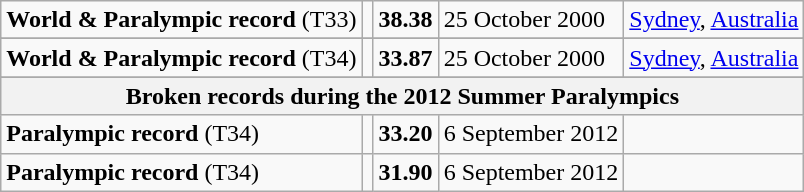<table class="wikitable">
<tr>
<td><strong>World & Paralympic record</strong> (T33)</td>
<td></td>
<td><strong>38.38</strong></td>
<td>25 October 2000</td>
<td><a href='#'>Sydney</a>, <a href='#'>Australia</a></td>
</tr>
<tr>
</tr>
<tr>
<td><strong>World & Paralympic record</strong> (T34)</td>
<td></td>
<td><strong>33.87</strong></td>
<td>25 October 2000</td>
<td><a href='#'>Sydney</a>, <a href='#'>Australia</a></td>
</tr>
<tr>
</tr>
<tr>
<th colspan="5">Broken records during the 2012 Summer Paralympics</th>
</tr>
<tr>
<td><strong>Paralympic record</strong> (T34)</td>
<td></td>
<td><strong>33.20</strong></td>
<td>6 September 2012</td>
<td></td>
</tr>
<tr>
<td><strong>Paralympic record</strong> (T34)</td>
<td></td>
<td><strong>31.90</strong></td>
<td>6 September 2012</td>
<td></td>
</tr>
</table>
